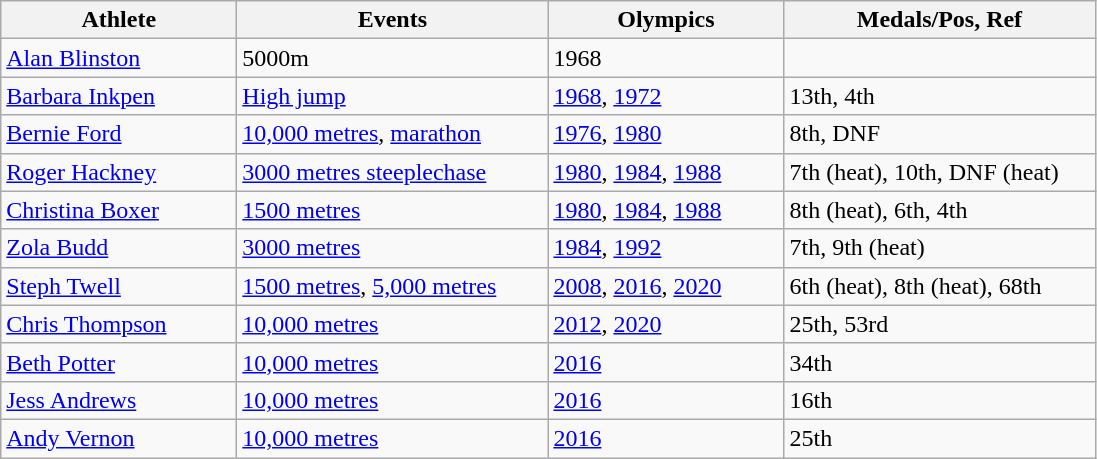<table class="wikitable">
<tr>
<th width=150>Athlete</th>
<th width=200>Events</th>
<th width=150>Olympics</th>
<th width=200>Medals/Pos, Ref</th>
</tr>
<tr>
<td><a href='#'>Alan Blinston</a></td>
<td>5000m</td>
<td>1968</td>
<td></td>
</tr>
<tr>
<td><a href='#'>Barbara Inkpen</a></td>
<td><a href='#'>High jump</a></td>
<td><a href='#'>1968</a>, <a href='#'>1972</a></td>
<td>13th, 4th</td>
</tr>
<tr>
<td><a href='#'>Bernie Ford</a></td>
<td><a href='#'>10,000 metres</a>, <a href='#'>marathon</a></td>
<td><a href='#'>1976</a>, <a href='#'>1980</a></td>
<td>8th, DNF</td>
</tr>
<tr>
<td><a href='#'>Roger Hackney</a></td>
<td><a href='#'>3000 metres steeplechase</a></td>
<td><a href='#'>1980</a>, <a href='#'>1984</a>, <a href='#'>1988</a></td>
<td>7th (heat), 10th, DNF (heat)</td>
</tr>
<tr>
<td><a href='#'>Christina Boxer</a></td>
<td><a href='#'>1500 metres</a></td>
<td><a href='#'>1980</a>, <a href='#'>1984</a>, <a href='#'>1988</a></td>
<td>8th (heat), 6th, 4th</td>
</tr>
<tr>
<td><a href='#'>Zola Budd</a></td>
<td><a href='#'>3000 metres</a></td>
<td><a href='#'>1984</a>, <a href='#'>1992</a></td>
<td>7th, 9th (heat)</td>
</tr>
<tr>
<td><a href='#'>Steph Twell</a></td>
<td><a href='#'>1500 metres</a>, <a href='#'>5,000 metres</a></td>
<td><a href='#'>2008</a>, <a href='#'>2016</a>, <a href='#'>2020</a></td>
<td>6th (heat), 8th (heat), 68th</td>
</tr>
<tr>
<td><a href='#'>Chris Thompson</a></td>
<td><a href='#'>10,000 metres</a></td>
<td><a href='#'>2012</a>, <a href='#'>2020</a></td>
<td>25th, 53rd</td>
</tr>
<tr>
<td><a href='#'>Beth Potter</a></td>
<td><a href='#'>10,000 metres</a></td>
<td><a href='#'>2016</a></td>
<td>34th</td>
</tr>
<tr>
<td><a href='#'>Jess Andrews</a></td>
<td><a href='#'>10,000 metres</a></td>
<td><a href='#'>2016</a></td>
<td>16th</td>
</tr>
<tr>
<td><a href='#'>Andy Vernon</a></td>
<td><a href='#'>10,000 metres</a></td>
<td><a href='#'>2016</a></td>
<td>25th</td>
</tr>
</table>
